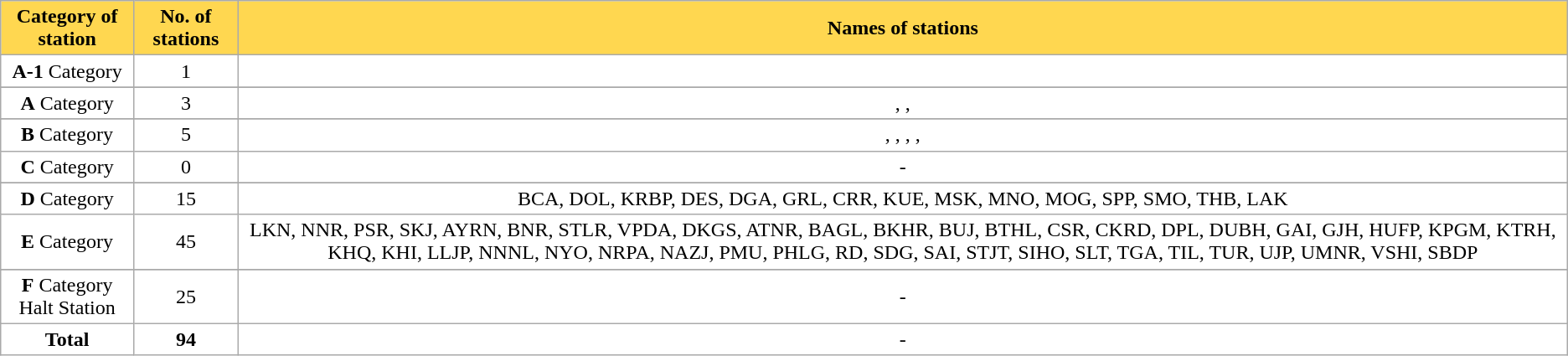<table class="wikitable sortable" style="background:#fff;">
<tr>
<th style="background:#ffd750;" !>Category of station</th>
<th style="background:#ffd750;" !>No. of stations</th>
<th style="background:#ffd750;" !>Names of stations</th>
</tr>
<tr>
<td style="text-align:center;"><strong>A-1</strong> Category</td>
<td style="text-align:center;">1</td>
<td style="text-align:center;"></td>
</tr>
<tr>
</tr>
<tr>
<td style="text-align:center;"><strong>A</strong> Category</td>
<td style="text-align:center;">3</td>
<td style="text-align:center;">,    , </td>
</tr>
<tr>
</tr>
<tr>
<td style="text-align:center;"><strong>B</strong> Category</td>
<td style="text-align:center;">5</td>
<td style="text-align:center;">, , , , </td>
</tr>
<tr>
<td style="text-align:center;"><strong>C</strong> Category</td>
<td style="text-align:center;">0</td>
<td style="text-align:center;">-</td>
</tr>
<tr>
</tr>
<tr>
<td style="text-align:center;"><strong>D</strong> Category</td>
<td style="text-align:center;">15</td>
<td style="text-align:center;">BCA, DOL, KRBP, DES, DGA, GRL, CRR, KUE, MSK, MNO, MOG, SPP, SMO, THB, LAK</td>
</tr>
<tr>
<td style="text-align:center;"><strong>E</strong> Category</td>
<td style="text-align:center;">45</td>
<td style="text-align:center;">LKN, NNR, PSR, SKJ, AYRN, BNR, STLR, VPDA, DKGS, ATNR, BAGL, BKHR, BUJ, BTHL, CSR, CKRD, DPL, DUBH, GAI, GJH, HUFP, KPGM, KTRH, KHQ, KHI, LLJP, NNNL, NYO, NRPA, NAZJ, PMU, PHLG, RD, SDG, SAI, STJT, SIHO, SLT, TGA, TIL, TUR, UJP, UMNR, VSHI, SBDP</td>
</tr>
<tr>
</tr>
<tr>
<td style="text-align:center;"><strong>F</strong> Category<br>Halt Station</td>
<td style="text-align:center;">25</td>
<td style="text-align:center;">-</td>
</tr>
<tr>
<td style="text-align:center;"><strong>Total</strong></td>
<td style="text-align:center;"><strong>94</strong></td>
<td style="text-align:center;">-</td>
</tr>
</table>
